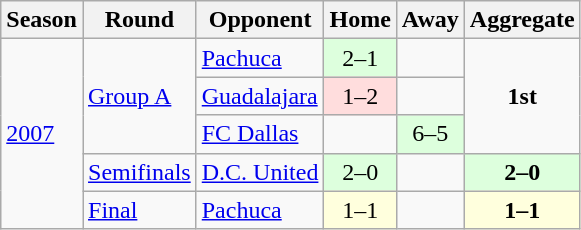<table class="wikitable">
<tr>
<th>Season</th>
<th>Round</th>
<th>Opponent</th>
<th>Home</th>
<th>Away</th>
<th>Aggregate</th>
</tr>
<tr>
<td rowspan="5"><a href='#'>2007</a></td>
<td rowspan="3"><a href='#'>Group A</a></td>
<td> <a href='#'>Pachuca</a></td>
<td bgcolor="#ddffdd"  style="text-align:center;">2–1</td>
<td></td>
<td style="text-align:center;" rowspan="3"><strong>1st</strong></td>
</tr>
<tr>
<td> <a href='#'>Guadalajara</a></td>
<td bgcolor="#ffdddd" style="text-align:center;">1–2</td>
<td></td>
</tr>
<tr>
<td> <a href='#'>FC Dallas</a></td>
<td></td>
<td bgcolor="#ddffdd"  style="text-align:center;">6–5</td>
</tr>
<tr>
<td><a href='#'>Semifinals</a></td>
<td> <a href='#'>D.C. United</a></td>
<td bgcolor="#ddffdd" style="text-align:center;">2–0</td>
<td></td>
<td bgcolor="#ddffdd" style="text-align:center;"><strong>2–0</strong></td>
</tr>
<tr>
<td><a href='#'>Final</a></td>
<td> <a href='#'>Pachuca</a></td>
<td bgcolor="#ffffdd" style="text-align:center;">1–1</td>
<td></td>
<td bgcolor="#ffffdd" style="text-align:center;"><strong>1–1</strong></td>
</tr>
</table>
